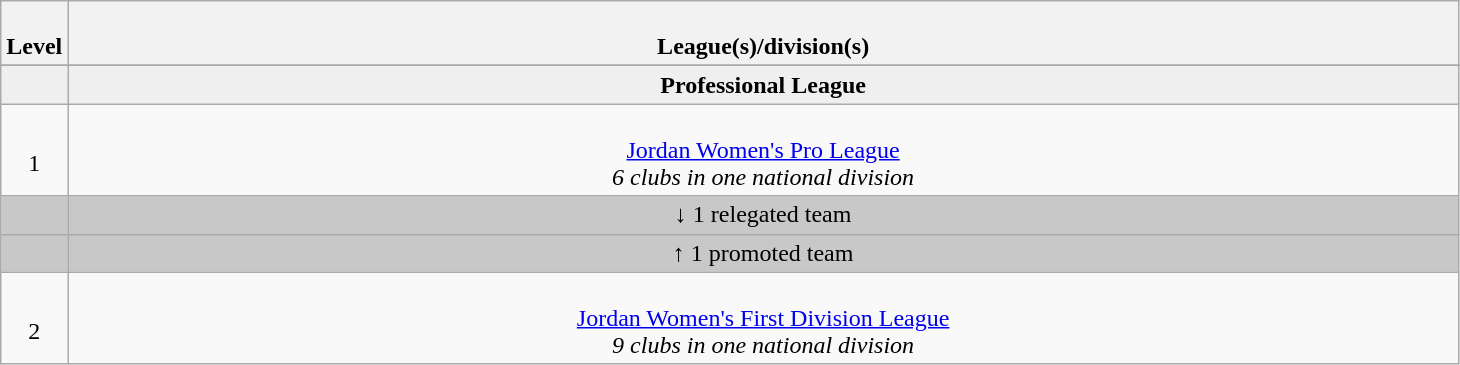<table class="wikitable" style="text-align: center;">
<tr>
<th width=4%><br>Level</th>
<th colspan="14" width="96%"><br>League(s)/division(s)</th>
</tr>
<tr>
</tr>
<tr style="background:#efefef;">
<td width="4.6%" align="center"></td>
<td colspan="18" width="95.4%" style="text-align:center;"><strong>Professional League</strong></td>
</tr>
<tr>
<td><br>1</td>
<td colspan="14"><br><a href='#'>Jordan Women's Pro League</a> <br><em>6 clubs in one national division</em><br></td>
</tr>
<tr style="background:#c8c8c8">
<td style="width:4%;"></td>
<td colspan="14" style="width:96%;">↓ 1 relegated team</td>
</tr>
<tr style="background:#c8c8c8">
<td style="width:4%;"></td>
<td colspan="14" style="width:96%;">↑ 1 promoted team</td>
</tr>
<tr>
<td><br>2</td>
<td colspan="14"><br><a href='#'>Jordan Women's First Division League</a> <br><em>9 clubs in one national division</em></td>
</tr>
</table>
